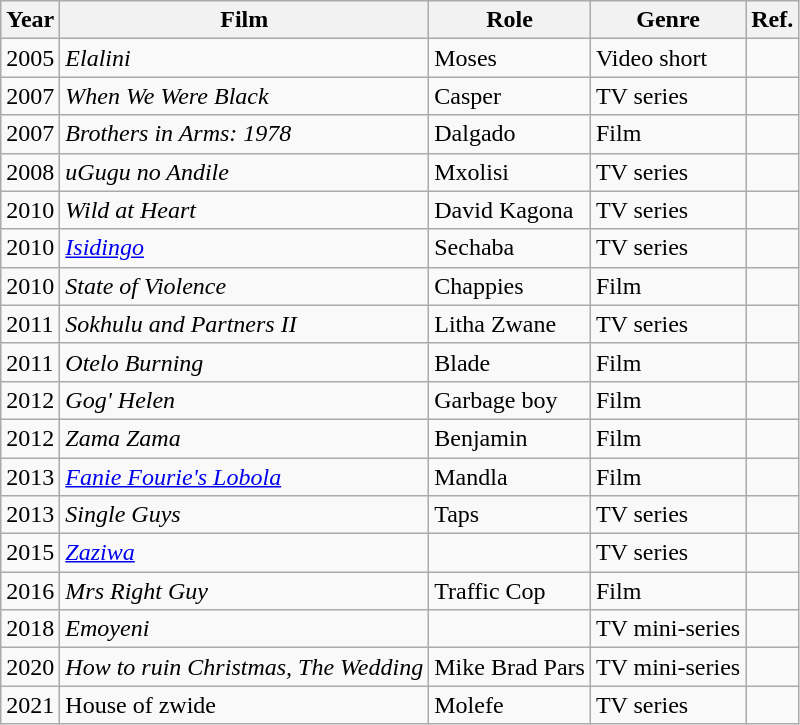<table class="wikitable">
<tr>
<th>Year</th>
<th>Film</th>
<th>Role</th>
<th>Genre</th>
<th>Ref.</th>
</tr>
<tr>
<td>2005</td>
<td><em>Elalini</em></td>
<td>Moses</td>
<td>Video short</td>
<td></td>
</tr>
<tr>
<td>2007</td>
<td><em>When We Were Black</em></td>
<td>Casper</td>
<td>TV series</td>
<td></td>
</tr>
<tr>
<td>2007</td>
<td><em>Brothers in Arms: 1978</em></td>
<td>Dalgado</td>
<td>Film</td>
<td></td>
</tr>
<tr>
<td>2008</td>
<td><em>uGugu no Andile</em></td>
<td>Mxolisi</td>
<td>TV series</td>
<td></td>
</tr>
<tr>
<td>2010</td>
<td><em>Wild at Heart</em></td>
<td>David Kagona</td>
<td>TV series</td>
<td></td>
</tr>
<tr>
<td>2010</td>
<td><em><a href='#'>Isidingo</a></em></td>
<td>Sechaba</td>
<td>TV series</td>
<td></td>
</tr>
<tr>
<td>2010</td>
<td><em>State of Violence</em></td>
<td>Chappies</td>
<td>Film</td>
<td></td>
</tr>
<tr>
<td>2011</td>
<td><em>Sokhulu and Partners II</em></td>
<td>Litha Zwane</td>
<td>TV series</td>
<td></td>
</tr>
<tr>
<td>2011</td>
<td><em>Otelo Burning</em></td>
<td>Blade</td>
<td>Film</td>
<td></td>
</tr>
<tr>
<td>2012</td>
<td><em>Gog' Helen</em></td>
<td>Garbage boy</td>
<td>Film</td>
<td></td>
</tr>
<tr>
<td>2012</td>
<td><em>Zama Zama</em></td>
<td>Benjamin</td>
<td>Film</td>
<td></td>
</tr>
<tr>
<td>2013</td>
<td><em><a href='#'>Fanie Fourie's Lobola</a></em></td>
<td>Mandla</td>
<td>Film</td>
<td></td>
</tr>
<tr>
<td>2013</td>
<td><em>Single Guys</em></td>
<td>Taps</td>
<td>TV series</td>
<td></td>
</tr>
<tr>
<td>2015</td>
<td><em><a href='#'>Zaziwa</a></em></td>
<td></td>
<td>TV series</td>
<td></td>
</tr>
<tr>
<td>2016</td>
<td><em>Mrs Right Guy</em></td>
<td>Traffic Cop</td>
<td>Film</td>
<td></td>
</tr>
<tr>
<td>2018</td>
<td><em>Emoyeni</em></td>
<td></td>
<td>TV mini-series</td>
<td></td>
</tr>
<tr>
<td>2020</td>
<td><em>How to ruin Christmas, The Wedding</em></td>
<td>Mike Brad Pars</td>
<td>TV mini-series</td>
<td></td>
</tr>
<tr>
<td>2021</td>
<td>House of zwide</td>
<td>Molefe</td>
<td>TV series</td>
<td></td>
</tr>
</table>
